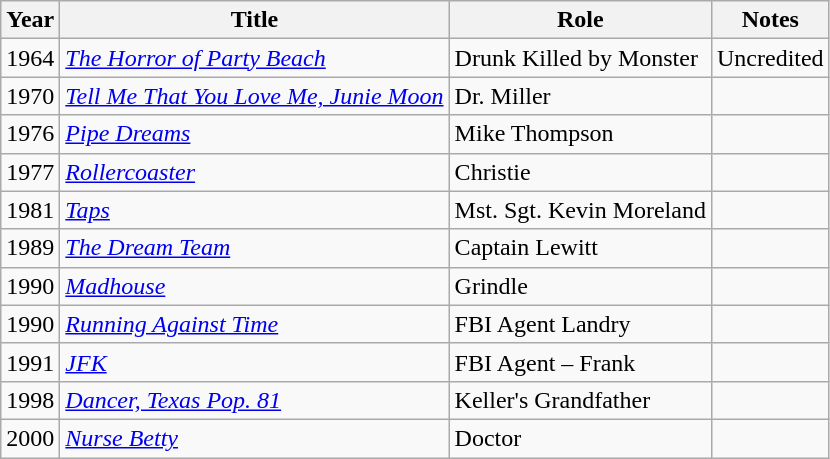<table class="wikitable">
<tr>
<th>Year</th>
<th>Title</th>
<th>Role</th>
<th>Notes</th>
</tr>
<tr>
<td>1964</td>
<td><em><a href='#'>The Horror of Party Beach</a></em></td>
<td>Drunk Killed by Monster</td>
<td>Uncredited</td>
</tr>
<tr>
<td>1970</td>
<td><em><a href='#'>Tell Me That You Love Me, Junie Moon</a></em></td>
<td>Dr. Miller</td>
<td></td>
</tr>
<tr>
<td>1976</td>
<td><em><a href='#'>Pipe Dreams</a></em></td>
<td>Mike Thompson</td>
<td></td>
</tr>
<tr>
<td>1977</td>
<td><em><a href='#'>Rollercoaster</a></em></td>
<td>Christie</td>
<td></td>
</tr>
<tr>
<td>1981</td>
<td><em><a href='#'>Taps</a></em></td>
<td>Mst. Sgt. Kevin Moreland</td>
<td></td>
</tr>
<tr>
<td>1989</td>
<td><em><a href='#'>The Dream Team</a></em></td>
<td>Captain Lewitt</td>
<td></td>
</tr>
<tr>
<td>1990</td>
<td><em><a href='#'>Madhouse</a></em></td>
<td>Grindle</td>
<td></td>
</tr>
<tr>
<td>1990</td>
<td><em><a href='#'>Running Against Time</a></em></td>
<td>FBI Agent Landry</td>
<td></td>
</tr>
<tr>
<td>1991</td>
<td><em><a href='#'>JFK</a></em></td>
<td>FBI Agent – Frank</td>
<td></td>
</tr>
<tr>
<td>1998</td>
<td><em><a href='#'>Dancer, Texas Pop. 81</a></em></td>
<td>Keller's Grandfather</td>
<td></td>
</tr>
<tr>
<td>2000</td>
<td><em><a href='#'>Nurse Betty</a></em></td>
<td>Doctor</td>
<td></td>
</tr>
</table>
